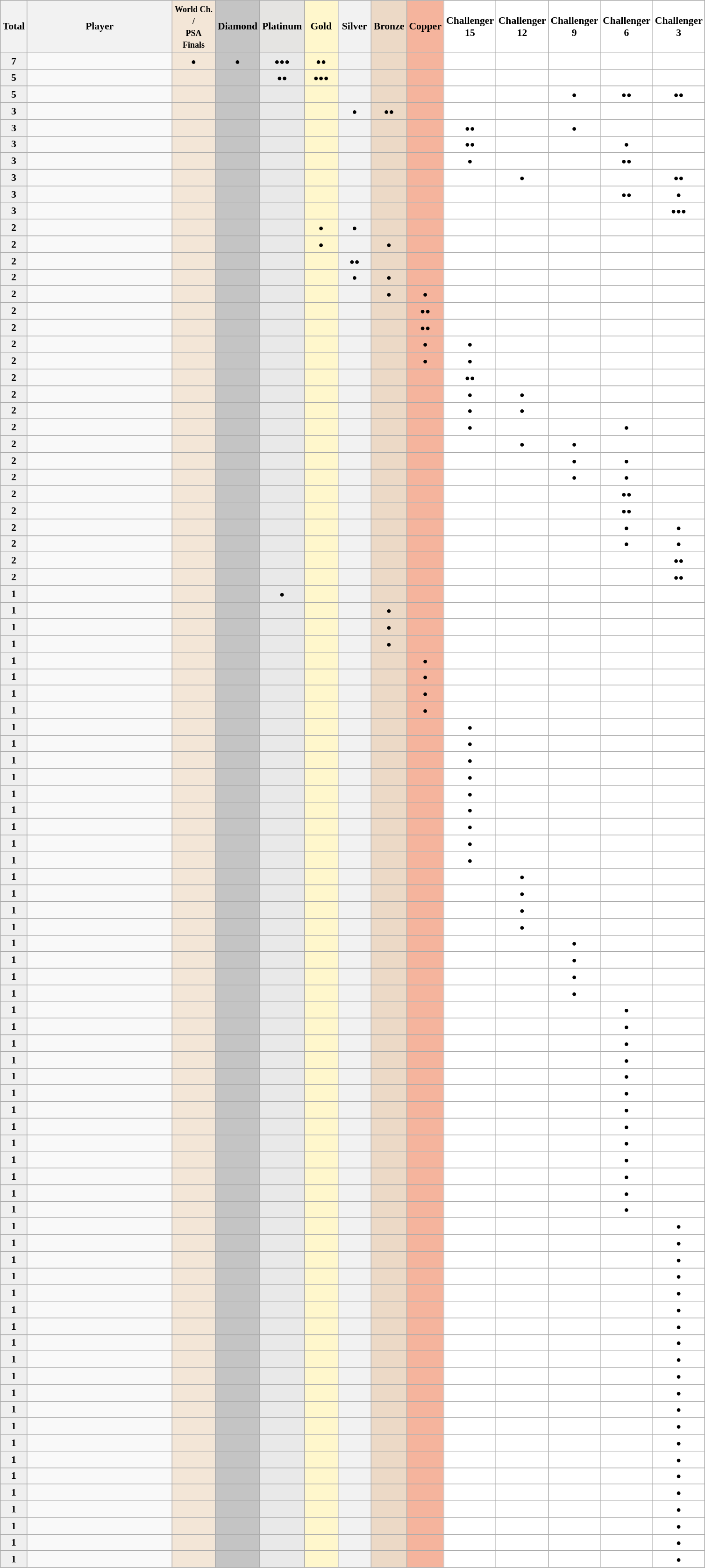<table class="sortable wikitable" style="font-size:90%">
<tr>
<th width="30">Total</th>
<th width="200">Player</th>
<th width="55" style="background:#F3E6D7;"><small>World Ch. /<br>PSA Finals</small></th>
<th width="41" style="background:#c4c4c4;">Diamond</th>
<th width="41" style="background:#E5E4E2;">Platinum</th>
<th width="41" style="background:#fff7cc;">Gold</th>
<th width="41" style="background:#f2f2f2;">Silver</th>
<th width="41" style="background:#ecd9c6;">Bronze</th>
<th width="41" style="background:#f5b49d;">Copper</th>
<th width="41" style="background:#fff;">Challenger 15</th>
<th width="41" style="background:#fff;">Challenger 12</th>
<th width="41" style="background:#fff;">Challenger 9</th>
<th width="41" style="background:#fff;">Challenger 6</th>
<th width="41" style="background:#fff;">Challenger 3</th>
</tr>
<tr style="text-align:center">
<td style="background:#efefef;"><strong>7</strong></td>
<td style="text-align:left"></td>
<td style="background:#F3E6D7;"> <small>●</small></td>
<td style="background:#c4c4c4;"> <small>●</small></td>
<td style="background:#E9E9E9;"> <small>●●●</small></td>
<td style="background:#fff7cc;"> <small>●●</small></td>
<td style="background:#f2f2f2;"> <small> </small></td>
<td style="background:#ecd9c6;"> <small> </small></td>
<td style="background:#f5b49d;"> <small> </small></td>
<td style="background:#fff;"> <small> </small></td>
<td style="background:#fff;"> <small> </small></td>
<td style="background:#fff;"> <small> </small></td>
<td style="background:#fff;"> <small> </small></td>
<td style="background:#fff;"> <small> </small></td>
</tr>
<tr style="text-align:center">
<td style="background:#efefef;"><strong>5</strong></td>
<td style="text-align:left"></td>
<td style="background:#F3E6D7;"> <small> </small></td>
<td style="background:#c4c4c4;"> <small> </small></td>
<td style="background:#E9E9E9;"> <small>●●</small></td>
<td style="background:#fff7cc;"> <small>●●●</small></td>
<td style="background:#f2f2f2;"> <small> </small></td>
<td style="background:#ecd9c6;"> <small> </small></td>
<td style="background:#f5b49d;"> <small> </small></td>
<td style="background:#fff;"> <small> </small></td>
<td style="background:#fff;"> <small> </small></td>
<td style="background:#fff;"> <small> </small></td>
<td style="background:#fff;"> <small> </small></td>
<td style="background:#fff;"> <small> </small></td>
</tr>
<tr style="text-align:center">
<td style="background:#efefef;"><strong>5</strong></td>
<td style="text-align:left"></td>
<td style="background:#F3E6D7;"> <small> </small></td>
<td style="background:#c4c4c4;"> <small> </small></td>
<td style="background:#E9E9E9;"> <small> </small></td>
<td style="background:#fff7cc;"> <small> </small></td>
<td style="background:#f2f2f2;"> <small> </small></td>
<td style="background:#ecd9c6;"> <small> </small></td>
<td style="background:#f5b49d;"> <small> </small></td>
<td style="background:#fff;"> <small> </small></td>
<td style="background:#fff;"> <small> </small></td>
<td style="background:#fff;"> <small>●</small></td>
<td style="background:#fff;"> <small>●●</small></td>
<td style="background:#fff;"> <small>●●</small></td>
</tr>
<tr style="text-align:center">
<td style="background:#efefef;"><strong>3</strong></td>
<td style="text-align:left"></td>
<td style="background:#F3E6D7;"> <small> </small></td>
<td style="background:#c4c4c4;"> <small> </small></td>
<td style="background:#E9E9E9;"> <small> </small></td>
<td style="background:#fff7cc;"> <small> </small></td>
<td style="background:#f2f2f2;"> <small>●</small></td>
<td style="background:#ecd9c6;"> <small>●●</small></td>
<td style="background:#f5b49d;"> <small> </small></td>
<td style="background:#fff;"> <small> </small></td>
<td style="background:#fff;"> <small> </small></td>
<td style="background:#fff;"> <small> </small></td>
<td style="background:#fff;"> <small> </small></td>
<td style="background:#fff;"> <small> </small></td>
</tr>
<tr style="text-align:center">
<td style="background:#efefef;"><strong>3</strong></td>
<td style="text-align:left"></td>
<td style="background:#F3E6D7;"> <small> </small></td>
<td style="background:#c4c4c4;"> <small> </small></td>
<td style="background:#E9E9E9;"> <small> </small></td>
<td style="background:#fff7cc;"> <small> </small></td>
<td style="background:#f2f2f2;"> <small> </small></td>
<td style="background:#ecd9c6;"> <small> </small></td>
<td style="background:#f5b49d;"> <small> </small></td>
<td style="background:#fff;"> <small>●●</small></td>
<td style="background:#fff;"> <small> </small></td>
<td style="background:#fff;"> <small>●</small></td>
<td style="background:#fff;"> <small> </small></td>
<td style="background:#fff;"> <small> </small></td>
</tr>
<tr style="text-align:center">
<td style="background:#efefef;"><strong>3</strong></td>
<td style="text-align:left"></td>
<td style="background:#F3E6D7;"> <small> </small></td>
<td style="background:#c4c4c4;"> <small> </small></td>
<td style="background:#E9E9E9;"> <small> </small></td>
<td style="background:#fff7cc;"> <small> </small></td>
<td style="background:#f2f2f2;"> <small> </small></td>
<td style="background:#ecd9c6;"> <small> </small></td>
<td style="background:#f5b49d;"> <small> </small></td>
<td style="background:#fff;"> <small>●●</small></td>
<td style="background:#fff;"> <small> </small></td>
<td style="background:#fff;"> <small> </small></td>
<td style="background:#fff;"> <small>●</small></td>
<td style="background:#fff;"> <small> </small></td>
</tr>
<tr style="text-align:center">
<td style="background:#efefef;"><strong>3</strong></td>
<td style="text-align:left"></td>
<td style="background:#F3E6D7;"> <small> </small></td>
<td style="background:#c4c4c4;"> <small> </small></td>
<td style="background:#E9E9E9;"> <small> </small></td>
<td style="background:#fff7cc;"> <small> </small></td>
<td style="background:#f2f2f2;"> <small> </small></td>
<td style="background:#ecd9c6;"> <small> </small></td>
<td style="background:#f5b49d;"> <small> </small></td>
<td style="background:#fff;"> <small>●</small></td>
<td style="background:#fff;"> <small> </small></td>
<td style="background:#fff;"> <small> </small></td>
<td style="background:#fff;"> <small>●●</small></td>
<td style="background:#fff;"> <small> </small></td>
</tr>
<tr style="text-align:center">
<td style="background:#efefef;"><strong>3</strong></td>
<td style="text-align:left"></td>
<td style="background:#F3E6D7;"> <small> </small></td>
<td style="background:#c4c4c4;"> <small> </small></td>
<td style="background:#E9E9E9;"> <small> </small></td>
<td style="background:#fff7cc;"> <small> </small></td>
<td style="background:#f2f2f2;"> <small> </small></td>
<td style="background:#ecd9c6;"> <small> </small></td>
<td style="background:#f5b49d;"> <small> </small></td>
<td style="background:#fff;"> <small> </small></td>
<td style="background:#fff;"> <small>●</small></td>
<td style="background:#fff;"> <small> </small></td>
<td style="background:#fff;"> <small> </small></td>
<td style="background:#fff;"> <small>●●</small></td>
</tr>
<tr style="text-align:center">
<td style="background:#efefef;"><strong>3</strong></td>
<td style="text-align:left"></td>
<td style="background:#F3E6D7;"> <small> </small></td>
<td style="background:#c4c4c4;"> <small> </small></td>
<td style="background:#E9E9E9;"> <small> </small></td>
<td style="background:#fff7cc;"> <small> </small></td>
<td style="background:#f2f2f2;"> <small> </small></td>
<td style="background:#ecd9c6;"> <small> </small></td>
<td style="background:#f5b49d;"> <small> </small></td>
<td style="background:#fff;"> <small> </small></td>
<td style="background:#fff;"> <small> </small></td>
<td style="background:#fff;"> <small> </small></td>
<td style="background:#fff;"> <small>●●</small></td>
<td style="background:#fff;"> <small>●</small></td>
</tr>
<tr style="text-align:center">
<td style="background:#efefef;"><strong>3</strong></td>
<td style="text-align:left"></td>
<td style="background:#F3E6D7;"> <small> </small></td>
<td style="background:#c4c4c4;"> <small> </small></td>
<td style="background:#E9E9E9;"> <small> </small></td>
<td style="background:#fff7cc;"> <small> </small></td>
<td style="background:#f2f2f2;"> <small> </small></td>
<td style="background:#ecd9c6;"> <small> </small></td>
<td style="background:#f5b49d;"> <small> </small></td>
<td style="background:#fff;"> <small> </small></td>
<td style="background:#fff;"> <small> </small></td>
<td style="background:#fff;"> <small> </small></td>
<td style="background:#fff;"> <small> </small></td>
<td style="background:#fff;"> <small>●●●</small></td>
</tr>
<tr style="text-align:center">
<td style="background:#efefef;"><strong>2</strong></td>
<td style="text-align:left"></td>
<td style="background:#F3E6D7;"> <small> </small></td>
<td style="background:#c4c4c4;"> <small> </small></td>
<td style="background:#E9E9E9;"> <small> </small></td>
<td style="background:#fff7cc;"> <small>●</small></td>
<td style="background:#f2f2f2;"> <small>●</small></td>
<td style="background:#ecd9c6;"> <small> </small></td>
<td style="background:#f5b49d;"> <small> </small></td>
<td style="background:#fff;"> <small> </small></td>
<td style="background:#fff;"> <small> </small></td>
<td style="background:#fff;"> <small> </small></td>
<td style="background:#fff;"> <small> </small></td>
<td style="background:#fff;"> <small> </small></td>
</tr>
<tr style="text-align:center">
<td style="background:#efefef;"><strong>2</strong></td>
<td style="text-align:left"></td>
<td style="background:#F3E6D7;"> <small> </small></td>
<td style="background:#c4c4c4;"> <small> </small></td>
<td style="background:#E9E9E9;"> <small> </small></td>
<td style="background:#fff7cc;"> <small>●</small></td>
<td style="background:#f2f2f2;"> <small> </small></td>
<td style="background:#ecd9c6;"> <small>●</small></td>
<td style="background:#f5b49d;"> <small> </small></td>
<td style="background:#fff;"> <small> </small></td>
<td style="background:#fff;"> <small> </small></td>
<td style="background:#fff;"> <small> </small></td>
<td style="background:#fff;"> <small> </small></td>
<td style="background:#fff;"> <small> </small></td>
</tr>
<tr style="text-align:center">
<td style="background:#efefef;"><strong>2</strong></td>
<td style="text-align:left"></td>
<td style="background:#F3E6D7;"> <small> </small></td>
<td style="background:#c4c4c4;"> <small> </small></td>
<td style="background:#E9E9E9;"> <small> </small></td>
<td style="background:#fff7cc;"> <small> </small></td>
<td style="background:#f2f2f2;"> <small>●●</small></td>
<td style="background:#ecd9c6;"> <small> </small></td>
<td style="background:#f5b49d;"> <small> </small></td>
<td style="background:#fff;"> <small> </small></td>
<td style="background:#fff;"> <small> </small></td>
<td style="background:#fff;"> <small> </small></td>
<td style="background:#fff;"> <small> </small></td>
<td style="background:#fff;"> <small> </small></td>
</tr>
<tr style="text-align:center">
<td style="background:#efefef;"><strong>2</strong></td>
<td style="text-align:left"></td>
<td style="background:#F3E6D7;"> <small> </small></td>
<td style="background:#c4c4c4;"> <small> </small></td>
<td style="background:#E9E9E9;"> <small> </small></td>
<td style="background:#fff7cc;"> <small> </small></td>
<td style="background:#f2f2f2;"> <small>●</small></td>
<td style="background:#ecd9c6;"> <small>●</small></td>
<td style="background:#f5b49d;"> <small> </small></td>
<td style="background:#fff;"> <small> </small></td>
<td style="background:#fff;"> <small> </small></td>
<td style="background:#fff;"> <small> </small></td>
<td style="background:#fff;"> <small> </small></td>
<td style="background:#fff;"> <small> </small></td>
</tr>
<tr style="text-align:center">
<td style="background:#efefef;"><strong>2</strong></td>
<td style="text-align:left"></td>
<td style="background:#F3E6D7;"> <small> </small></td>
<td style="background:#c4c4c4;"> <small> </small></td>
<td style="background:#E9E9E9;"> <small> </small></td>
<td style="background:#fff7cc;"> <small> </small></td>
<td style="background:#f2f2f2;"> <small> </small></td>
<td style="background:#ecd9c6;"> <small>●</small></td>
<td style="background:#f5b49d;"> <small>●</small></td>
<td style="background:#fff;"> <small> </small></td>
<td style="background:#fff;"> <small> </small></td>
<td style="background:#fff;"> <small> </small></td>
<td style="background:#fff;"> <small> </small></td>
<td style="background:#fff;"> <small> </small></td>
</tr>
<tr style="text-align:center">
<td style="background:#efefef;"><strong>2</strong></td>
<td style="text-align:left"></td>
<td style="background:#F3E6D7;"> <small> </small></td>
<td style="background:#c4c4c4;"> <small> </small></td>
<td style="background:#E9E9E9;"> <small> </small></td>
<td style="background:#fff7cc;"> <small> </small></td>
<td style="background:#f2f2f2;"> <small> </small></td>
<td style="background:#ecd9c6;"> <small> </small></td>
<td style="background:#f5b49d;"> <small>●●</small></td>
<td style="background:#fff;"> <small> </small></td>
<td style="background:#fff;"> <small> </small></td>
<td style="background:#fff;"> <small> </small></td>
<td style="background:#fff;"> <small> </small></td>
<td style="background:#fff;"> <small> </small></td>
</tr>
<tr style="text-align:center">
<td style="background:#efefef;"><strong>2</strong></td>
<td style="text-align:left"></td>
<td style="background:#F3E6D7;"> <small> </small></td>
<td style="background:#c4c4c4;"> <small> </small></td>
<td style="background:#E9E9E9;"> <small> </small></td>
<td style="background:#fff7cc;"> <small> </small></td>
<td style="background:#f2f2f2;"> <small> </small></td>
<td style="background:#ecd9c6;"> <small> </small></td>
<td style="background:#f5b49d;"> <small>●●</small></td>
<td style="background:#fff;"> <small> </small></td>
<td style="background:#fff;"> <small> </small></td>
<td style="background:#fff;"> <small> </small></td>
<td style="background:#fff;"> <small> </small></td>
<td style="background:#fff;"> <small> </small></td>
</tr>
<tr style="text-align:center">
<td style="background:#efefef;"><strong>2</strong></td>
<td style="text-align:left"></td>
<td style="background:#F3E6D7;"> <small> </small></td>
<td style="background:#c4c4c4;"> <small> </small></td>
<td style="background:#E9E9E9;"> <small> </small></td>
<td style="background:#fff7cc;"> <small> </small></td>
<td style="background:#f2f2f2;"> <small> </small></td>
<td style="background:#ecd9c6;"> <small> </small></td>
<td style="background:#f5b49d;"> <small>●</small></td>
<td style="background:#fff;"> <small>●</small></td>
<td style="background:#fff;"> <small> </small></td>
<td style="background:#fff;"> <small> </small></td>
<td style="background:#fff;"> <small> </small></td>
<td style="background:#fff;"> <small> </small></td>
</tr>
<tr style="text-align:center">
<td style="background:#efefef;"><strong>2</strong></td>
<td style="text-align:left"></td>
<td style="background:#F3E6D7;"> <small> </small></td>
<td style="background:#c4c4c4;"> <small> </small></td>
<td style="background:#E9E9E9;"> <small> </small></td>
<td style="background:#fff7cc;"> <small> </small></td>
<td style="background:#f2f2f2;"> <small> </small></td>
<td style="background:#ecd9c6;"> <small> </small></td>
<td style="background:#f5b49d;"> <small>●</small></td>
<td style="background:#fff;"> <small>●</small></td>
<td style="background:#fff;"> <small> </small></td>
<td style="background:#fff;"> <small> </small></td>
<td style="background:#fff;"> <small> </small></td>
<td style="background:#fff;"> <small> </small></td>
</tr>
<tr style="text-align:center">
<td style="background:#efefef;"><strong>2</strong></td>
<td style="text-align:left"></td>
<td style="background:#F3E6D7;"> <small> </small></td>
<td style="background:#c4c4c4;"> <small> </small></td>
<td style="background:#E9E9E9;"> <small> </small></td>
<td style="background:#fff7cc;"> <small> </small></td>
<td style="background:#f2f2f2;"> <small> </small></td>
<td style="background:#ecd9c6;"> <small> </small></td>
<td style="background:#f5b49d;"> <small> </small></td>
<td style="background:#fff;"> <small>●●</small></td>
<td style="background:#fff;"> <small> </small></td>
<td style="background:#fff;"> <small> </small></td>
<td style="background:#fff;"> <small> </small></td>
<td style="background:#fff;"> <small> </small></td>
</tr>
<tr style="text-align:center">
<td style="background:#efefef;"><strong>2</strong></td>
<td style="text-align:left"></td>
<td style="background:#F3E6D7;"> <small> </small></td>
<td style="background:#c4c4c4;"> <small> </small></td>
<td style="background:#E9E9E9;"> <small> </small></td>
<td style="background:#fff7cc;"> <small> </small></td>
<td style="background:#f2f2f2;"> <small> </small></td>
<td style="background:#ecd9c6;"> <small> </small></td>
<td style="background:#f5b49d;"> <small> </small></td>
<td style="background:#fff;"> <small>●</small></td>
<td style="background:#fff;"> <small>●</small></td>
<td style="background:#fff;"> <small> </small></td>
<td style="background:#fff;"> <small> </small></td>
<td style="background:#fff;"> <small> </small></td>
</tr>
<tr style="text-align:center">
<td style="background:#efefef;"><strong>2</strong></td>
<td style="text-align:left"></td>
<td style="background:#F3E6D7;"> <small> </small></td>
<td style="background:#c4c4c4;"> <small> </small></td>
<td style="background:#E9E9E9;"> <small> </small></td>
<td style="background:#fff7cc;"> <small> </small></td>
<td style="background:#f2f2f2;"> <small> </small></td>
<td style="background:#ecd9c6;"> <small> </small></td>
<td style="background:#f5b49d;"> <small> </small></td>
<td style="background:#fff;"> <small>●</small></td>
<td style="background:#fff;"> <small>●</small></td>
<td style="background:#fff;"> <small> </small></td>
<td style="background:#fff;"> <small> </small></td>
<td style="background:#fff;"> <small> </small></td>
</tr>
<tr style="text-align:center">
<td style="background:#efefef;"><strong>2</strong></td>
<td style="text-align:left"></td>
<td style="background:#F3E6D7;"> <small> </small></td>
<td style="background:#c4c4c4;"> <small> </small></td>
<td style="background:#E9E9E9;"> <small> </small></td>
<td style="background:#fff7cc;"> <small> </small></td>
<td style="background:#f2f2f2;"> <small> </small></td>
<td style="background:#ecd9c6;"> <small> </small></td>
<td style="background:#f5b49d;"> <small> </small></td>
<td style="background:#fff;"> <small>●</small></td>
<td style="background:#fff;"> <small> </small></td>
<td style="background:#fff;"> <small> </small></td>
<td style="background:#fff;"> <small>●</small></td>
<td style="background:#fff;"> <small> </small></td>
</tr>
<tr style="text-align:center">
<td style="background:#efefef;"><strong>2</strong></td>
<td style="text-align:left"></td>
<td style="background:#F3E6D7;"> <small> </small></td>
<td style="background:#c4c4c4;"> <small> </small></td>
<td style="background:#E9E9E9;"> <small> </small></td>
<td style="background:#fff7cc;"> <small> </small></td>
<td style="background:#f2f2f2;"> <small> </small></td>
<td style="background:#ecd9c6;"> <small> </small></td>
<td style="background:#f5b49d;"> <small> </small></td>
<td style="background:#fff;"> <small> </small></td>
<td style="background:#fff;"> <small>●</small></td>
<td style="background:#fff;"> <small>●</small></td>
<td style="background:#fff;"> <small> </small></td>
<td style="background:#fff;"> <small> </small></td>
</tr>
<tr style="text-align:center">
<td style="background:#efefef;"><strong>2</strong></td>
<td style="text-align:left"></td>
<td style="background:#F3E6D7;"> <small> </small></td>
<td style="background:#c4c4c4;"> <small> </small></td>
<td style="background:#E9E9E9;"> <small> </small></td>
<td style="background:#fff7cc;"> <small> </small></td>
<td style="background:#f2f2f2;"> <small> </small></td>
<td style="background:#ecd9c6;"> <small> </small></td>
<td style="background:#f5b49d;"> <small> </small></td>
<td style="background:#fff;"> <small> </small></td>
<td style="background:#fff;"> <small> </small></td>
<td style="background:#fff;"> <small>●</small></td>
<td style="background:#fff;"> <small>●</small></td>
<td style="background:#fff;"> <small> </small></td>
</tr>
<tr style="text-align:center">
<td style="background:#efefef;"><strong>2</strong></td>
<td style="text-align:left"></td>
<td style="background:#F3E6D7;"> <small> </small></td>
<td style="background:#c4c4c4;"> <small> </small></td>
<td style="background:#E9E9E9;"> <small> </small></td>
<td style="background:#fff7cc;"> <small> </small></td>
<td style="background:#f2f2f2;"> <small> </small></td>
<td style="background:#ecd9c6;"> <small> </small></td>
<td style="background:#f5b49d;"> <small> </small></td>
<td style="background:#fff;"> <small> </small></td>
<td style="background:#fff;"> <small> </small></td>
<td style="background:#fff;"> <small>●</small></td>
<td style="background:#fff;"> <small>●</small></td>
<td style="background:#fff;"> <small> </small></td>
</tr>
<tr style="text-align:center">
<td style="background:#efefef;"><strong>2</strong></td>
<td style="text-align:left"></td>
<td style="background:#F3E6D7;"> <small> </small></td>
<td style="background:#c4c4c4;"> <small> </small></td>
<td style="background:#E9E9E9;"> <small> </small></td>
<td style="background:#fff7cc;"> <small> </small></td>
<td style="background:#f2f2f2;"> <small> </small></td>
<td style="background:#ecd9c6;"> <small> </small></td>
<td style="background:#f5b49d;"> <small> </small></td>
<td style="background:#fff;"> <small> </small></td>
<td style="background:#fff;"> <small> </small></td>
<td style="background:#fff;"> <small> </small></td>
<td style="background:#fff;"> <small>●●</small></td>
<td style="background:#fff;"> <small> </small></td>
</tr>
<tr style="text-align:center">
<td style="background:#efefef;"><strong>2</strong></td>
<td style="text-align:left"></td>
<td style="background:#F3E6D7;"> <small> </small></td>
<td style="background:#c4c4c4;"> <small> </small></td>
<td style="background:#E9E9E9;"> <small> </small></td>
<td style="background:#fff7cc;"> <small> </small></td>
<td style="background:#f2f2f2;"> <small> </small></td>
<td style="background:#ecd9c6;"> <small> </small></td>
<td style="background:#f5b49d;"> <small> </small></td>
<td style="background:#fff;"> <small> </small></td>
<td style="background:#fff;"> <small> </small></td>
<td style="background:#fff;"> <small> </small></td>
<td style="background:#fff;"> <small>●●</small></td>
<td style="background:#fff;"> <small> </small></td>
</tr>
<tr style="text-align:center">
<td style="background:#efefef;"><strong>2</strong></td>
<td style="text-align:left"></td>
<td style="background:#F3E6D7;"> <small> </small></td>
<td style="background:#c4c4c4;"> <small> </small></td>
<td style="background:#E9E9E9;"> <small> </small></td>
<td style="background:#fff7cc;"> <small> </small></td>
<td style="background:#f2f2f2;"> <small> </small></td>
<td style="background:#ecd9c6;"> <small> </small></td>
<td style="background:#f5b49d;"> <small> </small></td>
<td style="background:#fff;"> <small> </small></td>
<td style="background:#fff;"> <small> </small></td>
<td style="background:#fff;"> <small> </small></td>
<td style="background:#fff;"> <small>●</small></td>
<td style="background:#fff;"> <small>●</small></td>
</tr>
<tr style="text-align:center">
<td style="background:#efefef;"><strong>2</strong></td>
<td style="text-align:left"></td>
<td style="background:#F3E6D7;"> <small> </small></td>
<td style="background:#c4c4c4;"> <small> </small></td>
<td style="background:#E9E9E9;"> <small> </small></td>
<td style="background:#fff7cc;"> <small> </small></td>
<td style="background:#f2f2f2;"> <small> </small></td>
<td style="background:#ecd9c6;"> <small> </small></td>
<td style="background:#f5b49d;"> <small> </small></td>
<td style="background:#fff;"> <small> </small></td>
<td style="background:#fff;"> <small> </small></td>
<td style="background:#fff;"> <small> </small></td>
<td style="background:#fff;"> <small>●</small></td>
<td style="background:#fff;"> <small>●</small></td>
</tr>
<tr style="text-align:center">
<td style="background:#efefef;"><strong>2</strong></td>
<td style="text-align:left"></td>
<td style="background:#F3E6D7;"> <small> </small></td>
<td style="background:#c4c4c4;"> <small> </small></td>
<td style="background:#E9E9E9;"> <small> </small></td>
<td style="background:#fff7cc;"> <small> </small></td>
<td style="background:#f2f2f2;"> <small> </small></td>
<td style="background:#ecd9c6;"> <small> </small></td>
<td style="background:#f5b49d;"> <small> </small></td>
<td style="background:#fff;"> <small> </small></td>
<td style="background:#fff;"> <small> </small></td>
<td style="background:#fff;"> <small> </small></td>
<td style="background:#fff;"> <small> </small></td>
<td style="background:#fff;"> <small>●●</small></td>
</tr>
<tr style="text-align:center">
<td style="background:#efefef;"><strong>2</strong></td>
<td style="text-align:left"></td>
<td style="background:#F3E6D7;"> <small> </small></td>
<td style="background:#c4c4c4;"> <small> </small></td>
<td style="background:#E9E9E9;"> <small> </small></td>
<td style="background:#fff7cc;"> <small> </small></td>
<td style="background:#f2f2f2;"> <small> </small></td>
<td style="background:#ecd9c6;"> <small> </small></td>
<td style="background:#f5b49d;"> <small> </small></td>
<td style="background:#fff;"> <small> </small></td>
<td style="background:#fff;"> <small> </small></td>
<td style="background:#fff;"> <small> </small></td>
<td style="background:#fff;"> <small> </small></td>
<td style="background:#fff;"> <small>●●</small></td>
</tr>
<tr style="text-align:center">
<td style="background:#efefef;"><strong>1</strong></td>
<td style="text-align:left"></td>
<td style="background:#F3E6D7;"> <small> </small></td>
<td style="background:#c4c4c4;"> <small> </small></td>
<td style="background:#E9E9E9;"> <small>●</small></td>
<td style="background:#fff7cc;"> <small> </small></td>
<td style="background:#f2f2f2;"> <small> </small></td>
<td style="background:#ecd9c6;"> <small> </small></td>
<td style="background:#f5b49d;"> <small> </small></td>
<td style="background:#fff;"> <small> </small></td>
<td style="background:#fff;"> <small> </small></td>
<td style="background:#fff;"> <small> </small></td>
<td style="background:#fff;"> <small> </small></td>
<td style="background:#fff;"> <small> </small></td>
</tr>
<tr style="text-align:center">
<td style="background:#efefef;"><strong>1</strong></td>
<td style="text-align:left"></td>
<td style="background:#F3E6D7;"> <small> </small></td>
<td style="background:#c4c4c4;"> <small> </small></td>
<td style="background:#E9E9E9;"> <small> </small></td>
<td style="background:#fff7cc;"> <small> </small></td>
<td style="background:#f2f2f2;"> <small> </small></td>
<td style="background:#ecd9c6;"> <small>●</small></td>
<td style="background:#f5b49d;"> <small> </small></td>
<td style="background:#fff;"> <small> </small></td>
<td style="background:#fff;"> <small> </small></td>
<td style="background:#fff;"> <small> </small></td>
<td style="background:#fff;"> <small> </small></td>
<td style="background:#fff;"> <small> </small></td>
</tr>
<tr style="text-align:center">
<td style="background:#efefef;"><strong>1</strong></td>
<td style="text-align:left"></td>
<td style="background:#F3E6D7;"> <small> </small></td>
<td style="background:#c4c4c4;"> <small> </small></td>
<td style="background:#E9E9E9;"> <small> </small></td>
<td style="background:#fff7cc;"> <small> </small></td>
<td style="background:#f2f2f2;"> <small> </small></td>
<td style="background:#ecd9c6;"> <small>●</small></td>
<td style="background:#f5b49d;"> <small> </small></td>
<td style="background:#fff;"> <small> </small></td>
<td style="background:#fff;"> <small> </small></td>
<td style="background:#fff;"> <small> </small></td>
<td style="background:#fff;"> <small> </small></td>
<td style="background:#fff;"> <small> </small></td>
</tr>
<tr style="text-align:center">
<td style="background:#efefef;"><strong>1</strong></td>
<td style="text-align:left"></td>
<td style="background:#F3E6D7;"> <small> </small></td>
<td style="background:#c4c4c4;"> <small> </small></td>
<td style="background:#E9E9E9;"> <small> </small></td>
<td style="background:#fff7cc;"> <small> </small></td>
<td style="background:#f2f2f2;"> <small> </small></td>
<td style="background:#ecd9c6;"> <small>●</small></td>
<td style="background:#f5b49d;"> <small> </small></td>
<td style="background:#fff;"> <small> </small></td>
<td style="background:#fff;"> <small> </small></td>
<td style="background:#fff;"> <small> </small></td>
<td style="background:#fff;"> <small> </small></td>
<td style="background:#fff;"> <small> </small></td>
</tr>
<tr style="text-align:center">
<td style="background:#efefef;"><strong>1</strong></td>
<td style="text-align:left"></td>
<td style="background:#F3E6D7;"> <small> </small></td>
<td style="background:#c4c4c4;"> <small> </small></td>
<td style="background:#E9E9E9;"> <small> </small></td>
<td style="background:#fff7cc;"> <small> </small></td>
<td style="background:#f2f2f2;"> <small> </small></td>
<td style="background:#ecd9c6;"> <small> </small></td>
<td style="background:#f5b49d;"> <small>●</small></td>
<td style="background:#fff;"> <small> </small></td>
<td style="background:#fff;"> <small> </small></td>
<td style="background:#fff;"> <small> </small></td>
<td style="background:#fff;"> <small> </small></td>
<td style="background:#fff;"> <small> </small></td>
</tr>
<tr style="text-align:center">
<td style="background:#efefef;"><strong>1</strong></td>
<td style="text-align:left"></td>
<td style="background:#F3E6D7;"> <small> </small></td>
<td style="background:#c4c4c4;"> <small> </small></td>
<td style="background:#E9E9E9;"> <small> </small></td>
<td style="background:#fff7cc;"> <small> </small></td>
<td style="background:#f2f2f2;"> <small> </small></td>
<td style="background:#ecd9c6;"> <small> </small></td>
<td style="background:#f5b49d;"> <small>●</small></td>
<td style="background:#fff;"> <small> </small></td>
<td style="background:#fff;"> <small> </small></td>
<td style="background:#fff;"> <small> </small></td>
<td style="background:#fff;"> <small> </small></td>
<td style="background:#fff;"> <small> </small></td>
</tr>
<tr style="text-align:center">
<td style="background:#efefef;"><strong>1</strong></td>
<td style="text-align:left"></td>
<td style="background:#F3E6D7;"> <small> </small></td>
<td style="background:#c4c4c4;"> <small> </small></td>
<td style="background:#E9E9E9;"> <small> </small></td>
<td style="background:#fff7cc;"> <small> </small></td>
<td style="background:#f2f2f2;"> <small> </small></td>
<td style="background:#ecd9c6;"> <small> </small></td>
<td style="background:#f5b49d;"> <small>●</small></td>
<td style="background:#fff;"> <small> </small></td>
<td style="background:#fff;"> <small> </small></td>
<td style="background:#fff;"> <small> </small></td>
<td style="background:#fff;"> <small> </small></td>
<td style="background:#fff;"> <small> </small></td>
</tr>
<tr style="text-align:center">
<td style="background:#efefef;"><strong>1</strong></td>
<td style="text-align:left"></td>
<td style="background:#F3E6D7;"> <small> </small></td>
<td style="background:#c4c4c4;"> <small> </small></td>
<td style="background:#E9E9E9;"> <small> </small></td>
<td style="background:#fff7cc;"> <small> </small></td>
<td style="background:#f2f2f2;"> <small> </small></td>
<td style="background:#ecd9c6;"> <small> </small></td>
<td style="background:#f5b49d;"> <small>●</small></td>
<td style="background:#fff;"> <small> </small></td>
<td style="background:#fff;"> <small> </small></td>
<td style="background:#fff;"> <small> </small></td>
<td style="background:#fff;"> <small> </small></td>
<td style="background:#fff;"> <small> </small></td>
</tr>
<tr style="text-align:center">
<td style="background:#efefef;"><strong>1</strong></td>
<td style="text-align:left"></td>
<td style="background:#F3E6D7;"> <small> </small></td>
<td style="background:#c4c4c4;"> <small> </small></td>
<td style="background:#E9E9E9;"> <small> </small></td>
<td style="background:#fff7cc;"> <small> </small></td>
<td style="background:#f2f2f2;"> <small> </small></td>
<td style="background:#ecd9c6;"> <small> </small></td>
<td style="background:#f5b49d;"> <small> </small></td>
<td style="background:#fff;"> <small>●</small></td>
<td style="background:#fff;"> <small> </small></td>
<td style="background:#fff;"> <small> </small></td>
<td style="background:#fff;"> <small> </small></td>
<td style="background:#fff;"> <small> </small></td>
</tr>
<tr style="text-align:center">
<td style="background:#efefef;"><strong>1</strong></td>
<td style="text-align:left"></td>
<td style="background:#F3E6D7;"> <small> </small></td>
<td style="background:#c4c4c4;"> <small> </small></td>
<td style="background:#E9E9E9;"> <small> </small></td>
<td style="background:#fff7cc;"> <small> </small></td>
<td style="background:#f2f2f2;"> <small> </small></td>
<td style="background:#ecd9c6;"> <small> </small></td>
<td style="background:#f5b49d;"> <small> </small></td>
<td style="background:#fff;"> <small>●</small></td>
<td style="background:#fff;"> <small> </small></td>
<td style="background:#fff;"> <small> </small></td>
<td style="background:#fff;"> <small> </small></td>
<td style="background:#fff;"> <small> </small></td>
</tr>
<tr style="text-align:center">
<td style="background:#efefef;"><strong>1</strong></td>
<td style="text-align:left"></td>
<td style="background:#F3E6D7;"> <small> </small></td>
<td style="background:#c4c4c4;"> <small> </small></td>
<td style="background:#E9E9E9;"> <small> </small></td>
<td style="background:#fff7cc;"> <small> </small></td>
<td style="background:#f2f2f2;"> <small> </small></td>
<td style="background:#ecd9c6;"> <small> </small></td>
<td style="background:#f5b49d;"> <small> </small></td>
<td style="background:#fff;"> <small>●</small></td>
<td style="background:#fff;"> <small> </small></td>
<td style="background:#fff;"> <small> </small></td>
<td style="background:#fff;"> <small> </small></td>
<td style="background:#fff;"> <small> </small></td>
</tr>
<tr style="text-align:center">
<td style="background:#efefef;"><strong>1</strong></td>
<td style="text-align:left"></td>
<td style="background:#F3E6D7;"> <small> </small></td>
<td style="background:#c4c4c4;"> <small> </small></td>
<td style="background:#E9E9E9;"> <small> </small></td>
<td style="background:#fff7cc;"> <small> </small></td>
<td style="background:#f2f2f2;"> <small> </small></td>
<td style="background:#ecd9c6;"> <small> </small></td>
<td style="background:#f5b49d;"> <small> </small></td>
<td style="background:#fff;"> <small>●</small></td>
<td style="background:#fff;"> <small> </small></td>
<td style="background:#fff;"> <small> </small></td>
<td style="background:#fff;"> <small> </small></td>
<td style="background:#fff;"> <small> </small></td>
</tr>
<tr style="text-align:center">
<td style="background:#efefef;"><strong>1</strong></td>
<td style="text-align:left"></td>
<td style="background:#F3E6D7;"> <small> </small></td>
<td style="background:#c4c4c4;"> <small> </small></td>
<td style="background:#E9E9E9;"> <small> </small></td>
<td style="background:#fff7cc;"> <small> </small></td>
<td style="background:#f2f2f2;"> <small> </small></td>
<td style="background:#ecd9c6;"> <small> </small></td>
<td style="background:#f5b49d;"> <small> </small></td>
<td style="background:#fff;"> <small>●</small></td>
<td style="background:#fff;"> <small> </small></td>
<td style="background:#fff;"> <small> </small></td>
<td style="background:#fff;"> <small> </small></td>
<td style="background:#fff;"> <small> </small></td>
</tr>
<tr style="text-align:center">
<td style="background:#efefef;"><strong>1</strong></td>
<td style="text-align:left"></td>
<td style="background:#F3E6D7;"> <small> </small></td>
<td style="background:#c4c4c4;"> <small> </small></td>
<td style="background:#E9E9E9;"> <small> </small></td>
<td style="background:#fff7cc;"> <small> </small></td>
<td style="background:#f2f2f2;"> <small> </small></td>
<td style="background:#ecd9c6;"> <small> </small></td>
<td style="background:#f5b49d;"> <small> </small></td>
<td style="background:#fff;"> <small>●</small></td>
<td style="background:#fff;"> <small> </small></td>
<td style="background:#fff;"> <small> </small></td>
<td style="background:#fff;"> <small> </small></td>
<td style="background:#fff;"> <small> </small></td>
</tr>
<tr style="text-align:center">
<td style="background:#efefef;"><strong>1</strong></td>
<td style="text-align:left"></td>
<td style="background:#F3E6D7;"> <small> </small></td>
<td style="background:#c4c4c4;"> <small> </small></td>
<td style="background:#E9E9E9;"> <small> </small></td>
<td style="background:#fff7cc;"> <small> </small></td>
<td style="background:#f2f2f2;"> <small> </small></td>
<td style="background:#ecd9c6;"> <small> </small></td>
<td style="background:#f5b49d;"> <small> </small></td>
<td style="background:#fff;"> <small>●</small></td>
<td style="background:#fff;"> <small> </small></td>
<td style="background:#fff;"> <small> </small></td>
<td style="background:#fff;"> <small> </small></td>
<td style="background:#fff;"> <small> </small></td>
</tr>
<tr style="text-align:center">
<td style="background:#efefef;"><strong>1</strong></td>
<td style="text-align:left"></td>
<td style="background:#F3E6D7;"> <small> </small></td>
<td style="background:#c4c4c4;"> <small> </small></td>
<td style="background:#E9E9E9;"> <small> </small></td>
<td style="background:#fff7cc;"> <small> </small></td>
<td style="background:#f2f2f2;"> <small> </small></td>
<td style="background:#ecd9c6;"> <small> </small></td>
<td style="background:#f5b49d;"> <small> </small></td>
<td style="background:#fff;"> <small>●</small></td>
<td style="background:#fff;"> <small> </small></td>
<td style="background:#fff;"> <small> </small></td>
<td style="background:#fff;"> <small> </small></td>
<td style="background:#fff;"> <small> </small></td>
</tr>
<tr style="text-align:center">
<td style="background:#efefef;"><strong>1</strong></td>
<td style="text-align:left"></td>
<td style="background:#F3E6D7;"> <small> </small></td>
<td style="background:#c4c4c4;"> <small> </small></td>
<td style="background:#E9E9E9;"> <small> </small></td>
<td style="background:#fff7cc;"> <small> </small></td>
<td style="background:#f2f2f2;"> <small> </small></td>
<td style="background:#ecd9c6;"> <small> </small></td>
<td style="background:#f5b49d;"> <small> </small></td>
<td style="background:#fff;"> <small>●</small></td>
<td style="background:#fff;"> <small> </small></td>
<td style="background:#fff;"> <small> </small></td>
<td style="background:#fff;"> <small> </small></td>
<td style="background:#fff;"> <small> </small></td>
</tr>
<tr style="text-align:center">
<td style="background:#efefef;"><strong>1</strong></td>
<td style="text-align:left"></td>
<td style="background:#F3E6D7;"> <small> </small></td>
<td style="background:#c4c4c4;"> <small> </small></td>
<td style="background:#E9E9E9;"> <small> </small></td>
<td style="background:#fff7cc;"> <small> </small></td>
<td style="background:#f2f2f2;"> <small> </small></td>
<td style="background:#ecd9c6;"> <small> </small></td>
<td style="background:#f5b49d;"> <small> </small></td>
<td style="background:#fff;"> <small> </small></td>
<td style="background:#fff;"> <small>●</small></td>
<td style="background:#fff;"> <small> </small></td>
<td style="background:#fff;"> <small> </small></td>
<td style="background:#fff;"> <small> </small></td>
</tr>
<tr style="text-align:center">
<td style="background:#efefef;"><strong>1</strong></td>
<td style="text-align:left"></td>
<td style="background:#F3E6D7;"> <small> </small></td>
<td style="background:#c4c4c4;"> <small> </small></td>
<td style="background:#E9E9E9;"> <small> </small></td>
<td style="background:#fff7cc;"> <small> </small></td>
<td style="background:#f2f2f2;"> <small> </small></td>
<td style="background:#ecd9c6;"> <small> </small></td>
<td style="background:#f5b49d;"> <small> </small></td>
<td style="background:#fff;"> <small> </small></td>
<td style="background:#fff;"> <small>●</small></td>
<td style="background:#fff;"> <small> </small></td>
<td style="background:#fff;"> <small> </small></td>
<td style="background:#fff;"> <small> </small></td>
</tr>
<tr style="text-align:center">
<td style="background:#efefef;"><strong>1</strong></td>
<td style="text-align:left"></td>
<td style="background:#F3E6D7;"> <small> </small></td>
<td style="background:#c4c4c4;"> <small> </small></td>
<td style="background:#E9E9E9;"> <small> </small></td>
<td style="background:#fff7cc;"> <small> </small></td>
<td style="background:#f2f2f2;"> <small> </small></td>
<td style="background:#ecd9c6;"> <small> </small></td>
<td style="background:#f5b49d;"> <small> </small></td>
<td style="background:#fff;"> <small> </small></td>
<td style="background:#fff;"> <small>●</small></td>
<td style="background:#fff;"> <small> </small></td>
<td style="background:#fff;"> <small> </small></td>
<td style="background:#fff;"> <small> </small></td>
</tr>
<tr style="text-align:center">
<td style="background:#efefef;"><strong>1</strong></td>
<td style="text-align:left"></td>
<td style="background:#F3E6D7;"> <small> </small></td>
<td style="background:#c4c4c4;"> <small> </small></td>
<td style="background:#E9E9E9;"> <small> </small></td>
<td style="background:#fff7cc;"> <small> </small></td>
<td style="background:#f2f2f2;"> <small> </small></td>
<td style="background:#ecd9c6;"> <small> </small></td>
<td style="background:#f5b49d;"> <small> </small></td>
<td style="background:#fff;"> <small> </small></td>
<td style="background:#fff;"> <small>●</small></td>
<td style="background:#fff;"> <small> </small></td>
<td style="background:#fff;"> <small> </small></td>
<td style="background:#fff;"> <small> </small></td>
</tr>
<tr style="text-align:center">
<td style="background:#efefef;"><strong>1</strong></td>
<td style="text-align:left"></td>
<td style="background:#F3E6D7;"> <small> </small></td>
<td style="background:#c4c4c4;"> <small> </small></td>
<td style="background:#E9E9E9;"> <small> </small></td>
<td style="background:#fff7cc;"> <small> </small></td>
<td style="background:#f2f2f2;"> <small> </small></td>
<td style="background:#ecd9c6;"> <small> </small></td>
<td style="background:#f5b49d;"> <small> </small></td>
<td style="background:#fff;"> <small> </small></td>
<td style="background:#fff;"> <small> </small></td>
<td style="background:#fff;"> <small>●</small></td>
<td style="background:#fff;"> <small> </small></td>
<td style="background:#fff;"> <small> </small></td>
</tr>
<tr style="text-align:center">
<td style="background:#efefef;"><strong>1</strong></td>
<td style="text-align:left"></td>
<td style="background:#F3E6D7;"> <small> </small></td>
<td style="background:#c4c4c4;"> <small> </small></td>
<td style="background:#E9E9E9;"> <small> </small></td>
<td style="background:#fff7cc;"> <small> </small></td>
<td style="background:#f2f2f2;"> <small> </small></td>
<td style="background:#ecd9c6;"> <small> </small></td>
<td style="background:#f5b49d;"> <small> </small></td>
<td style="background:#fff;"> <small> </small></td>
<td style="background:#fff;"> <small> </small></td>
<td style="background:#fff;"> <small>●</small></td>
<td style="background:#fff;"> <small> </small></td>
<td style="background:#fff;"> <small> </small></td>
</tr>
<tr style="text-align:center">
<td style="background:#efefef;"><strong>1</strong></td>
<td style="text-align:left"></td>
<td style="background:#F3E6D7;"> <small> </small></td>
<td style="background:#c4c4c4;"> <small> </small></td>
<td style="background:#E9E9E9;"> <small> </small></td>
<td style="background:#fff7cc;"> <small> </small></td>
<td style="background:#f2f2f2;"> <small> </small></td>
<td style="background:#ecd9c6;"> <small> </small></td>
<td style="background:#f5b49d;"> <small> </small></td>
<td style="background:#fff;"> <small> </small></td>
<td style="background:#fff;"> <small> </small></td>
<td style="background:#fff;"> <small>●</small></td>
<td style="background:#fff;"> <small> </small></td>
<td style="background:#fff;"> <small> </small></td>
</tr>
<tr style="text-align:center">
<td style="background:#efefef;"><strong>1</strong></td>
<td style="text-align:left"></td>
<td style="background:#F3E6D7;"> <small> </small></td>
<td style="background:#c4c4c4;"> <small> </small></td>
<td style="background:#E9E9E9;"> <small> </small></td>
<td style="background:#fff7cc;"> <small> </small></td>
<td style="background:#f2f2f2;"> <small> </small></td>
<td style="background:#ecd9c6;"> <small> </small></td>
<td style="background:#f5b49d;"> <small> </small></td>
<td style="background:#fff;"> <small> </small></td>
<td style="background:#fff;"> <small> </small></td>
<td style="background:#fff;"> <small>●</small></td>
<td style="background:#fff;"> <small> </small></td>
<td style="background:#fff;"> <small> </small></td>
</tr>
<tr style="text-align:center">
<td style="background:#efefef;"><strong>1</strong></td>
<td style="text-align:left"></td>
<td style="background:#F3E6D7;"> <small> </small></td>
<td style="background:#c4c4c4;"> <small> </small></td>
<td style="background:#E9E9E9;"> <small> </small></td>
<td style="background:#fff7cc;"> <small> </small></td>
<td style="background:#f2f2f2;"> <small> </small></td>
<td style="background:#ecd9c6;"> <small> </small></td>
<td style="background:#f5b49d;"> <small> </small></td>
<td style="background:#fff;"> <small> </small></td>
<td style="background:#fff;"> <small> </small></td>
<td style="background:#fff;"> <small> </small></td>
<td style="background:#fff;"> <small>●</small></td>
<td style="background:#fff;"> <small> </small></td>
</tr>
<tr style="text-align:center">
<td style="background:#efefef;"><strong>1</strong></td>
<td style="text-align:left"></td>
<td style="background:#F3E6D7;"> <small> </small></td>
<td style="background:#c4c4c4;"> <small> </small></td>
<td style="background:#E9E9E9;"> <small> </small></td>
<td style="background:#fff7cc;"> <small> </small></td>
<td style="background:#f2f2f2;"> <small> </small></td>
<td style="background:#ecd9c6;"> <small> </small></td>
<td style="background:#f5b49d;"> <small> </small></td>
<td style="background:#fff;"> <small> </small></td>
<td style="background:#fff;"> <small> </small></td>
<td style="background:#fff;"> <small> </small></td>
<td style="background:#fff;"> <small>●</small></td>
<td style="background:#fff;"> <small> </small></td>
</tr>
<tr style="text-align:center">
<td style="background:#efefef;"><strong>1</strong></td>
<td style="text-align:left"></td>
<td style="background:#F3E6D7;"> <small> </small></td>
<td style="background:#c4c4c4;"> <small> </small></td>
<td style="background:#E9E9E9;"> <small> </small></td>
<td style="background:#fff7cc;"> <small> </small></td>
<td style="background:#f2f2f2;"> <small> </small></td>
<td style="background:#ecd9c6;"> <small> </small></td>
<td style="background:#f5b49d;"> <small> </small></td>
<td style="background:#fff;"> <small> </small></td>
<td style="background:#fff;"> <small> </small></td>
<td style="background:#fff;"> <small> </small></td>
<td style="background:#fff;"> <small>●</small></td>
<td style="background:#fff;"> <small> </small></td>
</tr>
<tr style="text-align:center">
<td style="background:#efefef;"><strong>1</strong></td>
<td style="text-align:left"></td>
<td style="background:#F3E6D7;"> <small> </small></td>
<td style="background:#c4c4c4;"> <small> </small></td>
<td style="background:#E9E9E9;"> <small> </small></td>
<td style="background:#fff7cc;"> <small> </small></td>
<td style="background:#f2f2f2;"> <small> </small></td>
<td style="background:#ecd9c6;"> <small> </small></td>
<td style="background:#f5b49d;"> <small> </small></td>
<td style="background:#fff;"> <small> </small></td>
<td style="background:#fff;"> <small> </small></td>
<td style="background:#fff;"> <small> </small></td>
<td style="background:#fff;"> <small>●</small></td>
<td style="background:#fff;"> <small> </small></td>
</tr>
<tr style="text-align:center">
<td style="background:#efefef;"><strong>1</strong></td>
<td style="text-align:left"></td>
<td style="background:#F3E6D7;"> <small> </small></td>
<td style="background:#c4c4c4;"> <small> </small></td>
<td style="background:#E9E9E9;"> <small> </small></td>
<td style="background:#fff7cc;"> <small> </small></td>
<td style="background:#f2f2f2;"> <small> </small></td>
<td style="background:#ecd9c6;"> <small> </small></td>
<td style="background:#f5b49d;"> <small> </small></td>
<td style="background:#fff;"> <small> </small></td>
<td style="background:#fff;"> <small> </small></td>
<td style="background:#fff;"> <small> </small></td>
<td style="background:#fff;"> <small>●</small></td>
<td style="background:#fff;"> <small> </small></td>
</tr>
<tr style="text-align:center">
<td style="background:#efefef;"><strong>1</strong></td>
<td style="text-align:left"></td>
<td style="background:#F3E6D7;"> <small> </small></td>
<td style="background:#c4c4c4;"> <small> </small></td>
<td style="background:#E9E9E9;"> <small> </small></td>
<td style="background:#fff7cc;"> <small> </small></td>
<td style="background:#f2f2f2;"> <small> </small></td>
<td style="background:#ecd9c6;"> <small> </small></td>
<td style="background:#f5b49d;"> <small> </small></td>
<td style="background:#fff;"> <small> </small></td>
<td style="background:#fff;"> <small> </small></td>
<td style="background:#fff;"> <small> </small></td>
<td style="background:#fff;"> <small>●</small></td>
<td style="background:#fff;"> <small> </small></td>
</tr>
<tr style="text-align:center">
<td style="background:#efefef;"><strong>1</strong></td>
<td style="text-align:left"></td>
<td style="background:#F3E6D7;"> <small> </small></td>
<td style="background:#c4c4c4;"> <small> </small></td>
<td style="background:#E9E9E9;"> <small> </small></td>
<td style="background:#fff7cc;"> <small> </small></td>
<td style="background:#f2f2f2;"> <small> </small></td>
<td style="background:#ecd9c6;"> <small> </small></td>
<td style="background:#f5b49d;"> <small> </small></td>
<td style="background:#fff;"> <small> </small></td>
<td style="background:#fff;"> <small> </small></td>
<td style="background:#fff;"> <small> </small></td>
<td style="background:#fff;"> <small>●</small></td>
<td style="background:#fff;"> <small> </small></td>
</tr>
<tr style="text-align:center">
<td style="background:#efefef;"><strong>1</strong></td>
<td style="text-align:left"></td>
<td style="background:#F3E6D7;"> <small> </small></td>
<td style="background:#c4c4c4;"> <small> </small></td>
<td style="background:#E9E9E9;"> <small> </small></td>
<td style="background:#fff7cc;"> <small> </small></td>
<td style="background:#f2f2f2;"> <small> </small></td>
<td style="background:#ecd9c6;"> <small> </small></td>
<td style="background:#f5b49d;"> <small> </small></td>
<td style="background:#fff;"> <small> </small></td>
<td style="background:#fff;"> <small> </small></td>
<td style="background:#fff;"> <small> </small></td>
<td style="background:#fff;"> <small>●</small></td>
<td style="background:#fff;"> <small> </small></td>
</tr>
<tr style="text-align:center">
<td style="background:#efefef;"><strong>1</strong></td>
<td style="text-align:left"></td>
<td style="background:#F3E6D7;"> <small> </small></td>
<td style="background:#c4c4c4;"> <small> </small></td>
<td style="background:#E9E9E9;"> <small> </small></td>
<td style="background:#fff7cc;"> <small> </small></td>
<td style="background:#f2f2f2;"> <small> </small></td>
<td style="background:#ecd9c6;"> <small> </small></td>
<td style="background:#f5b49d;"> <small> </small></td>
<td style="background:#fff;"> <small> </small></td>
<td style="background:#fff;"> <small> </small></td>
<td style="background:#fff;"> <small> </small></td>
<td style="background:#fff;"> <small>●</small></td>
<td style="background:#fff;"> <small> </small></td>
</tr>
<tr style="text-align:center">
<td style="background:#efefef;"><strong>1</strong></td>
<td style="text-align:left"></td>
<td style="background:#F3E6D7;"> <small> </small></td>
<td style="background:#c4c4c4;"> <small> </small></td>
<td style="background:#E9E9E9;"> <small> </small></td>
<td style="background:#fff7cc;"> <small> </small></td>
<td style="background:#f2f2f2;"> <small> </small></td>
<td style="background:#ecd9c6;"> <small> </small></td>
<td style="background:#f5b49d;"> <small> </small></td>
<td style="background:#fff;"> <small> </small></td>
<td style="background:#fff;"> <small> </small></td>
<td style="background:#fff;"> <small> </small></td>
<td style="background:#fff;"> <small>●</small></td>
<td style="background:#fff;"> <small> </small></td>
</tr>
<tr style="text-align:center">
<td style="background:#efefef;"><strong>1</strong></td>
<td style="text-align:left"></td>
<td style="background:#F3E6D7;"> <small> </small></td>
<td style="background:#c4c4c4;"> <small> </small></td>
<td style="background:#E9E9E9;"> <small> </small></td>
<td style="background:#fff7cc;"> <small> </small></td>
<td style="background:#f2f2f2;"> <small> </small></td>
<td style="background:#ecd9c6;"> <small> </small></td>
<td style="background:#f5b49d;"> <small> </small></td>
<td style="background:#fff;"> <small> </small></td>
<td style="background:#fff;"> <small> </small></td>
<td style="background:#fff;"> <small> </small></td>
<td style="background:#fff;"> <small>●</small></td>
<td style="background:#fff;"> <small> </small></td>
</tr>
<tr style="text-align:center">
<td style="background:#efefef;"><strong>1</strong></td>
<td style="text-align:left"></td>
<td style="background:#F3E6D7;"> <small> </small></td>
<td style="background:#c4c4c4;"> <small> </small></td>
<td style="background:#E9E9E9;"> <small> </small></td>
<td style="background:#fff7cc;"> <small> </small></td>
<td style="background:#f2f2f2;"> <small> </small></td>
<td style="background:#ecd9c6;"> <small> </small></td>
<td style="background:#f5b49d;"> <small> </small></td>
<td style="background:#fff;"> <small> </small></td>
<td style="background:#fff;"> <small> </small></td>
<td style="background:#fff;"> <small> </small></td>
<td style="background:#fff;"> <small>●</small></td>
<td style="background:#fff;"> <small> </small></td>
</tr>
<tr style="text-align:center">
<td style="background:#efefef;"><strong>1</strong></td>
<td style="text-align:left"></td>
<td style="background:#F3E6D7;"> <small> </small></td>
<td style="background:#c4c4c4;"> <small> </small></td>
<td style="background:#E9E9E9;"> <small> </small></td>
<td style="background:#fff7cc;"> <small> </small></td>
<td style="background:#f2f2f2;"> <small> </small></td>
<td style="background:#ecd9c6;"> <small> </small></td>
<td style="background:#f5b49d;"> <small> </small></td>
<td style="background:#fff;"> <small> </small></td>
<td style="background:#fff;"> <small> </small></td>
<td style="background:#fff;"> <small> </small></td>
<td style="background:#fff;"> <small>●</small></td>
<td style="background:#fff;"> <small> </small></td>
</tr>
<tr style="text-align:center">
<td style="background:#efefef;"><strong>1</strong></td>
<td style="text-align:left"></td>
<td style="background:#F3E6D7;"> <small> </small></td>
<td style="background:#c4c4c4;"> <small> </small></td>
<td style="background:#E9E9E9;"> <small> </small></td>
<td style="background:#fff7cc;"> <small> </small></td>
<td style="background:#f2f2f2;"> <small> </small></td>
<td style="background:#ecd9c6;"> <small> </small></td>
<td style="background:#f5b49d;"> <small> </small></td>
<td style="background:#fff;"> <small> </small></td>
<td style="background:#fff;"> <small> </small></td>
<td style="background:#fff;"> <small> </small></td>
<td style="background:#fff;"> <small> </small></td>
<td style="background:#fff;"> <small>●</small></td>
</tr>
<tr style="text-align:center">
<td style="background:#efefef;"><strong>1</strong></td>
<td style="text-align:left"></td>
<td style="background:#F3E6D7;"> <small> </small></td>
<td style="background:#c4c4c4;"> <small> </small></td>
<td style="background:#E9E9E9;"> <small> </small></td>
<td style="background:#fff7cc;"> <small> </small></td>
<td style="background:#f2f2f2;"> <small> </small></td>
<td style="background:#ecd9c6;"> <small> </small></td>
<td style="background:#f5b49d;"> <small> </small></td>
<td style="background:#fff;"> <small> </small></td>
<td style="background:#fff;"> <small> </small></td>
<td style="background:#fff;"> <small> </small></td>
<td style="background:#fff;"> <small> </small></td>
<td style="background:#fff;"> <small>●</small></td>
</tr>
<tr style="text-align:center">
<td style="background:#efefef;"><strong>1</strong></td>
<td style="text-align:left"></td>
<td style="background:#F3E6D7;"> <small> </small></td>
<td style="background:#c4c4c4;"> <small> </small></td>
<td style="background:#E9E9E9;"> <small> </small></td>
<td style="background:#fff7cc;"> <small> </small></td>
<td style="background:#f2f2f2;"> <small> </small></td>
<td style="background:#ecd9c6;"> <small> </small></td>
<td style="background:#f5b49d;"> <small> </small></td>
<td style="background:#fff;"> <small> </small></td>
<td style="background:#fff;"> <small> </small></td>
<td style="background:#fff;"> <small> </small></td>
<td style="background:#fff;"> <small> </small></td>
<td style="background:#fff;"> <small>●</small></td>
</tr>
<tr style="text-align:center">
<td style="background:#efefef;"><strong>1</strong></td>
<td style="text-align:left"></td>
<td style="background:#F3E6D7;"> <small> </small></td>
<td style="background:#c4c4c4;"> <small> </small></td>
<td style="background:#E9E9E9;"> <small> </small></td>
<td style="background:#fff7cc;"> <small> </small></td>
<td style="background:#f2f2f2;"> <small> </small></td>
<td style="background:#ecd9c6;"> <small> </small></td>
<td style="background:#f5b49d;"> <small> </small></td>
<td style="background:#fff;"> <small> </small></td>
<td style="background:#fff;"> <small> </small></td>
<td style="background:#fff;"> <small> </small></td>
<td style="background:#fff;"> <small> </small></td>
<td style="background:#fff;"> <small>●</small></td>
</tr>
<tr style="text-align:center">
<td style="background:#efefef;"><strong>1</strong></td>
<td style="text-align:left"></td>
<td style="background:#F3E6D7;"> <small> </small></td>
<td style="background:#c4c4c4;"> <small> </small></td>
<td style="background:#E9E9E9;"> <small> </small></td>
<td style="background:#fff7cc;"> <small> </small></td>
<td style="background:#f2f2f2;"> <small> </small></td>
<td style="background:#ecd9c6;"> <small> </small></td>
<td style="background:#f5b49d;"> <small> </small></td>
<td style="background:#fff;"> <small> </small></td>
<td style="background:#fff;"> <small> </small></td>
<td style="background:#fff;"> <small> </small></td>
<td style="background:#fff;"> <small> </small></td>
<td style="background:#fff;"> <small>●</small></td>
</tr>
<tr style="text-align:center">
<td style="background:#efefef;"><strong>1</strong></td>
<td style="text-align:left"></td>
<td style="background:#F3E6D7;"> <small> </small></td>
<td style="background:#c4c4c4;"> <small> </small></td>
<td style="background:#E9E9E9;"> <small> </small></td>
<td style="background:#fff7cc;"> <small> </small></td>
<td style="background:#f2f2f2;"> <small> </small></td>
<td style="background:#ecd9c6;"> <small> </small></td>
<td style="background:#f5b49d;"> <small> </small></td>
<td style="background:#fff;"> <small> </small></td>
<td style="background:#fff;"> <small> </small></td>
<td style="background:#fff;"> <small> </small></td>
<td style="background:#fff;"> <small> </small></td>
<td style="background:#fff;"> <small>●</small></td>
</tr>
<tr style="text-align:center">
<td style="background:#efefef;"><strong>1</strong></td>
<td style="text-align:left"></td>
<td style="background:#F3E6D7;"> <small> </small></td>
<td style="background:#c4c4c4;"> <small> </small></td>
<td style="background:#E9E9E9;"> <small> </small></td>
<td style="background:#fff7cc;"> <small> </small></td>
<td style="background:#f2f2f2;"> <small> </small></td>
<td style="background:#ecd9c6;"> <small> </small></td>
<td style="background:#f5b49d;"> <small> </small></td>
<td style="background:#fff;"> <small> </small></td>
<td style="background:#fff;"> <small> </small></td>
<td style="background:#fff;"> <small> </small></td>
<td style="background:#fff;"> <small> </small></td>
<td style="background:#fff;"> <small>●</small></td>
</tr>
<tr style="text-align:center">
<td style="background:#efefef;"><strong>1</strong></td>
<td style="text-align:left"></td>
<td style="background:#F3E6D7;"> <small> </small></td>
<td style="background:#c4c4c4;"> <small> </small></td>
<td style="background:#E9E9E9;"> <small> </small></td>
<td style="background:#fff7cc;"> <small> </small></td>
<td style="background:#f2f2f2;"> <small> </small></td>
<td style="background:#ecd9c6;"> <small> </small></td>
<td style="background:#f5b49d;"> <small> </small></td>
<td style="background:#fff;"> <small> </small></td>
<td style="background:#fff;"> <small> </small></td>
<td style="background:#fff;"> <small> </small></td>
<td style="background:#fff;"> <small> </small></td>
<td style="background:#fff;"> <small>●</small></td>
</tr>
<tr style="text-align:center">
<td style="background:#efefef;"><strong>1</strong></td>
<td style="text-align:left"></td>
<td style="background:#F3E6D7;"> <small> </small></td>
<td style="background:#c4c4c4;"> <small> </small></td>
<td style="background:#E9E9E9;"> <small> </small></td>
<td style="background:#fff7cc;"> <small> </small></td>
<td style="background:#f2f2f2;"> <small> </small></td>
<td style="background:#ecd9c6;"> <small> </small></td>
<td style="background:#f5b49d;"> <small> </small></td>
<td style="background:#fff;"> <small> </small></td>
<td style="background:#fff;"> <small> </small></td>
<td style="background:#fff;"> <small> </small></td>
<td style="background:#fff;"> <small> </small></td>
<td style="background:#fff;"> <small>●</small></td>
</tr>
<tr style="text-align:center">
<td style="background:#efefef;"><strong>1</strong></td>
<td style="text-align:left"></td>
<td style="background:#F3E6D7;"> <small> </small></td>
<td style="background:#c4c4c4;"> <small> </small></td>
<td style="background:#E9E9E9;"> <small> </small></td>
<td style="background:#fff7cc;"> <small> </small></td>
<td style="background:#f2f2f2;"> <small> </small></td>
<td style="background:#ecd9c6;"> <small> </small></td>
<td style="background:#f5b49d;"> <small> </small></td>
<td style="background:#fff;"> <small> </small></td>
<td style="background:#fff;"> <small> </small></td>
<td style="background:#fff;"> <small> </small></td>
<td style="background:#fff;"> <small> </small></td>
<td style="background:#fff;"> <small>●</small></td>
</tr>
<tr style="text-align:center">
<td style="background:#efefef;"><strong>1</strong></td>
<td style="text-align:left"></td>
<td style="background:#F3E6D7;"> <small> </small></td>
<td style="background:#c4c4c4;"> <small> </small></td>
<td style="background:#E9E9E9;"> <small> </small></td>
<td style="background:#fff7cc;"> <small> </small></td>
<td style="background:#f2f2f2;"> <small> </small></td>
<td style="background:#ecd9c6;"> <small> </small></td>
<td style="background:#f5b49d;"> <small> </small></td>
<td style="background:#fff;"> <small> </small></td>
<td style="background:#fff;"> <small> </small></td>
<td style="background:#fff;"> <small> </small></td>
<td style="background:#fff;"> <small> </small></td>
<td style="background:#fff;"> <small>●</small></td>
</tr>
<tr style="text-align:center">
<td style="background:#efefef;"><strong>1</strong></td>
<td style="text-align:left"></td>
<td style="background:#F3E6D7;"> <small> </small></td>
<td style="background:#c4c4c4;"> <small> </small></td>
<td style="background:#E9E9E9;"> <small> </small></td>
<td style="background:#fff7cc;"> <small> </small></td>
<td style="background:#f2f2f2;"> <small> </small></td>
<td style="background:#ecd9c6;"> <small> </small></td>
<td style="background:#f5b49d;"> <small> </small></td>
<td style="background:#fff;"> <small> </small></td>
<td style="background:#fff;"> <small> </small></td>
<td style="background:#fff;"> <small> </small></td>
<td style="background:#fff;"> <small> </small></td>
<td style="background:#fff;"> <small>●</small></td>
</tr>
<tr style="text-align:center">
<td style="background:#efefef;"><strong>1</strong></td>
<td style="text-align:left"></td>
<td style="background:#F3E6D7;"> <small> </small></td>
<td style="background:#c4c4c4;"> <small> </small></td>
<td style="background:#E9E9E9;"> <small> </small></td>
<td style="background:#fff7cc;"> <small> </small></td>
<td style="background:#f2f2f2;"> <small> </small></td>
<td style="background:#ecd9c6;"> <small> </small></td>
<td style="background:#f5b49d;"> <small> </small></td>
<td style="background:#fff;"> <small> </small></td>
<td style="background:#fff;"> <small> </small></td>
<td style="background:#fff;"> <small> </small></td>
<td style="background:#fff;"> <small> </small></td>
<td style="background:#fff;"> <small>●</small></td>
</tr>
<tr style="text-align:center">
<td style="background:#efefef;"><strong>1</strong></td>
<td style="text-align:left"></td>
<td style="background:#F3E6D7;"> <small> </small></td>
<td style="background:#c4c4c4;"> <small> </small></td>
<td style="background:#E9E9E9;"> <small> </small></td>
<td style="background:#fff7cc;"> <small> </small></td>
<td style="background:#f2f2f2;"> <small> </small></td>
<td style="background:#ecd9c6;"> <small> </small></td>
<td style="background:#f5b49d;"> <small> </small></td>
<td style="background:#fff;"> <small> </small></td>
<td style="background:#fff;"> <small> </small></td>
<td style="background:#fff;"> <small> </small></td>
<td style="background:#fff;"> <small> </small></td>
<td style="background:#fff;"> <small>●</small></td>
</tr>
<tr style="text-align:center">
<td style="background:#efefef;"><strong>1</strong></td>
<td style="text-align:left"></td>
<td style="background:#F3E6D7;"> <small> </small></td>
<td style="background:#c4c4c4;"> <small> </small></td>
<td style="background:#E9E9E9;"> <small> </small></td>
<td style="background:#fff7cc;"> <small> </small></td>
<td style="background:#f2f2f2;"> <small> </small></td>
<td style="background:#ecd9c6;"> <small> </small></td>
<td style="background:#f5b49d;"> <small> </small></td>
<td style="background:#fff;"> <small> </small></td>
<td style="background:#fff;"> <small> </small></td>
<td style="background:#fff;"> <small> </small></td>
<td style="background:#fff;"> <small> </small></td>
<td style="background:#fff;"> <small>●</small></td>
</tr>
<tr style="text-align:center">
<td style="background:#efefef;"><strong>1</strong></td>
<td style="text-align:left"></td>
<td style="background:#F3E6D7;"> <small> </small></td>
<td style="background:#c4c4c4;"> <small> </small></td>
<td style="background:#E9E9E9;"> <small> </small></td>
<td style="background:#fff7cc;"> <small> </small></td>
<td style="background:#f2f2f2;"> <small> </small></td>
<td style="background:#ecd9c6;"> <small> </small></td>
<td style="background:#f5b49d;"> <small> </small></td>
<td style="background:#fff;"> <small> </small></td>
<td style="background:#fff;"> <small> </small></td>
<td style="background:#fff;"> <small> </small></td>
<td style="background:#fff;"> <small> </small></td>
<td style="background:#fff;"> <small>●</small></td>
</tr>
<tr style="text-align:center">
<td style="background:#efefef;"><strong>1</strong></td>
<td style="text-align:left"></td>
<td style="background:#F3E6D7;"> <small> </small></td>
<td style="background:#c4c4c4;"> <small> </small></td>
<td style="background:#E9E9E9;"> <small> </small></td>
<td style="background:#fff7cc;"> <small> </small></td>
<td style="background:#f2f2f2;"> <small> </small></td>
<td style="background:#ecd9c6;"> <small> </small></td>
<td style="background:#f5b49d;"> <small> </small></td>
<td style="background:#fff;"> <small> </small></td>
<td style="background:#fff;"> <small> </small></td>
<td style="background:#fff;"> <small> </small></td>
<td style="background:#fff;"> <small> </small></td>
<td style="background:#fff;"> <small>●</small></td>
</tr>
<tr style="text-align:center">
<td style="background:#efefef;"><strong>1</strong></td>
<td style="text-align:left"></td>
<td style="background:#F3E6D7;"> <small> </small></td>
<td style="background:#c4c4c4;"> <small> </small></td>
<td style="background:#E9E9E9;"> <small> </small></td>
<td style="background:#fff7cc;"> <small> </small></td>
<td style="background:#f2f2f2;"> <small> </small></td>
<td style="background:#ecd9c6;"> <small> </small></td>
<td style="background:#f5b49d;"> <small> </small></td>
<td style="background:#fff;"> <small> </small></td>
<td style="background:#fff;"> <small> </small></td>
<td style="background:#fff;"> <small> </small></td>
<td style="background:#fff;"> <small> </small></td>
<td style="background:#fff;"> <small>●</small></td>
</tr>
<tr style="text-align:center">
<td style="background:#efefef;"><strong>1</strong></td>
<td style="text-align:left"></td>
<td style="background:#F3E6D7;"> <small> </small></td>
<td style="background:#c4c4c4;"> <small> </small></td>
<td style="background:#E9E9E9;"> <small> </small></td>
<td style="background:#fff7cc;"> <small> </small></td>
<td style="background:#f2f2f2;"> <small> </small></td>
<td style="background:#ecd9c6;"> <small> </small></td>
<td style="background:#f5b49d;"> <small> </small></td>
<td style="background:#fff;"> <small> </small></td>
<td style="background:#fff;"> <small> </small></td>
<td style="background:#fff;"> <small> </small></td>
<td style="background:#fff;"> <small> </small></td>
<td style="background:#fff;"> <small>●</small></td>
</tr>
<tr style="text-align:center">
<td style="background:#efefef;"><strong>1</strong></td>
<td style="text-align:left"></td>
<td style="background:#F3E6D7;"> <small> </small></td>
<td style="background:#c4c4c4;"> <small> </small></td>
<td style="background:#E9E9E9;"> <small> </small></td>
<td style="background:#fff7cc;"> <small> </small></td>
<td style="background:#f2f2f2;"> <small> </small></td>
<td style="background:#ecd9c6;"> <small> </small></td>
<td style="background:#f5b49d;"> <small> </small></td>
<td style="background:#fff;"> <small> </small></td>
<td style="background:#fff;"> <small> </small></td>
<td style="background:#fff;"> <small> </small></td>
<td style="background:#fff;"> <small> </small></td>
<td style="background:#fff;"> <small>●</small></td>
</tr>
<tr style="text-align:center">
<td style="background:#efefef;"><strong>1</strong></td>
<td style="text-align:left"></td>
<td style="background:#F3E6D7;"> <small> </small></td>
<td style="background:#c4c4c4;"> <small> </small></td>
<td style="background:#E9E9E9;"> <small> </small></td>
<td style="background:#fff7cc;"> <small> </small></td>
<td style="background:#f2f2f2;"> <small> </small></td>
<td style="background:#ecd9c6;"> <small> </small></td>
<td style="background:#f5b49d;"> <small> </small></td>
<td style="background:#fff;"> <small> </small></td>
<td style="background:#fff;"> <small> </small></td>
<td style="background:#fff;"> <small> </small></td>
<td style="background:#fff;"> <small> </small></td>
<td style="background:#fff;"> <small>●</small></td>
</tr>
</table>
